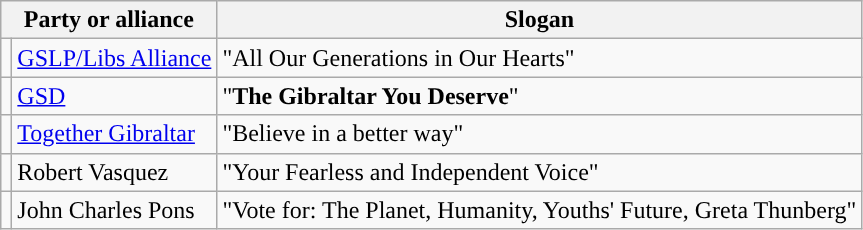<table class=wikitable>
<tr>
<th colspan=2>Party or alliance</th>
<th>Slogan</th>
</tr>
<tr>
<td></td>
<td><a href='#'>GSLP/Libs Alliance</a></td>
<td>"All Our Generations in Our Hearts"</td>
</tr>
<tr>
<td></td>
<td><a href='#'>GSD</a></td>
<td>"<strong>The Gibraltar You Deserve</strong>"</td>
</tr>
<tr>
<td></td>
<td><a href='#'>Together Gibraltar</a></td>
<td>"Believe in a better way"</td>
</tr>
<tr>
<td></td>
<td>Robert Vasquez</td>
<td>"Your Fearless and Independent Voice"</td>
</tr>
<tr>
<td></td>
<td>John Charles Pons</td>
<td>"Vote for: The Planet, Humanity, Youths' Future, Greta Thunberg"</td>
</tr>
</table>
